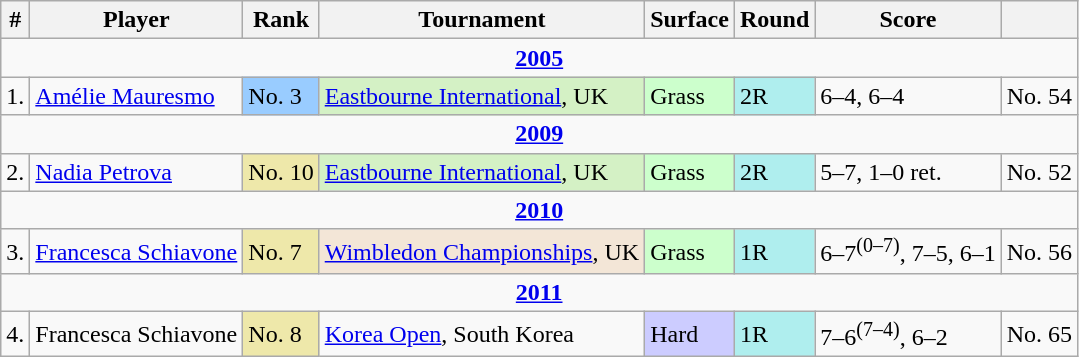<table class="wikitable">
<tr>
<th>#</th>
<th>Player</th>
<th>Rank</th>
<th>Tournament</th>
<th>Surface</th>
<th>Round</th>
<th>Score</th>
<th></th>
</tr>
<tr>
<td align=center  colspan="8"><strong><a href='#'>2005</a></strong></td>
</tr>
<tr>
<td>1.</td>
<td> <a href='#'>Amélie Mauresmo</a></td>
<td bgcolor=#9cf>No. 3</td>
<td bgcolor=#d4f1c5><a href='#'>Eastbourne International</a>, UK</td>
<td bgcolor=#cfc>Grass</td>
<td bgcolor=#afeeee>2R</td>
<td>6–4, 6–4</td>
<td>No. 54</td>
</tr>
<tr>
<td align=center  colspan="8"><strong><a href='#'>2009</a></strong></td>
</tr>
<tr>
<td>2.</td>
<td> <a href='#'>Nadia Petrova</a></td>
<td bgcolor=#eee8aa>No. 10</td>
<td bgcolor=#d4f1c5><a href='#'>Eastbourne International</a>, UK</td>
<td bgcolor=#cfc>Grass</td>
<td bgcolor=#afeeee>2R</td>
<td>5–7, 1–0 ret.</td>
<td>No. 52</td>
</tr>
<tr>
<td align=center  colspan="8"><strong><a href='#'>2010</a></strong></td>
</tr>
<tr>
<td>3.</td>
<td> <a href='#'>Francesca Schiavone</a></td>
<td bgcolor=#eee8aa>No. 7</td>
<td bgcolor=#f3e6d7><a href='#'>Wimbledon Championships</a>, UK</td>
<td bgcolor=#cfc>Grass</td>
<td bgcolor=#afeeee>1R</td>
<td>6–7<sup>(0–7)</sup>, 7–5, 6–1</td>
<td>No. 56</td>
</tr>
<tr>
<td align=center  colspan="8"><strong><a href='#'>2011</a></strong></td>
</tr>
<tr>
<td>4.</td>
<td> Francesca Schiavone</td>
<td bgcolor=#eee8aa>No. 8</td>
<td><a href='#'>Korea Open</a>, South Korea</td>
<td bgcolor=#ccf>Hard</td>
<td bgcolor=#afeeee>1R</td>
<td>7–6<sup>(7–4)</sup>, 6–2</td>
<td>No. 65</td>
</tr>
</table>
